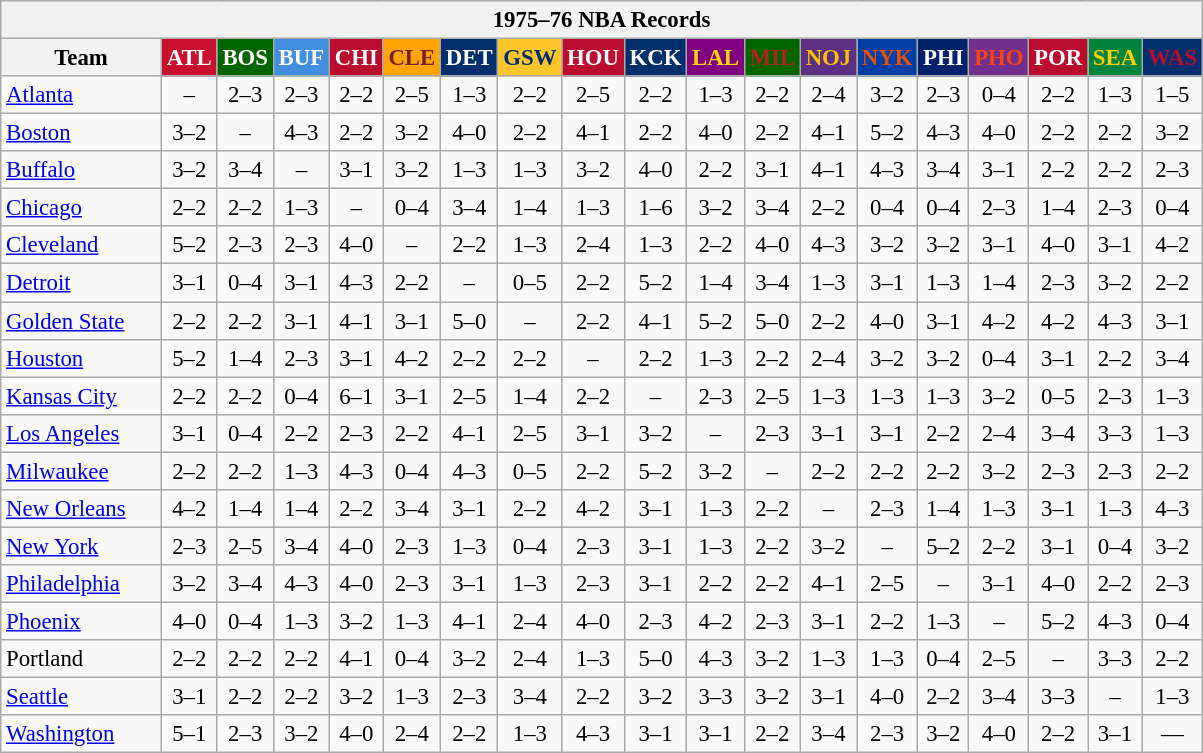<table class="wikitable" style="font-size:95%; text-align:center;">
<tr>
<th colspan=19>1975–76 NBA Records</th>
</tr>
<tr>
<th width=100>Team</th>
<th style="background:#C90F2E;color:#FFFFFF;width=35">ATL</th>
<th style="background:#006400;color:#FFFFFF;width=35">BOS</th>
<th style="background:#428FDF;color:#FFFFFF;width=35">BUF</th>
<th style="background:#BA0C2F;color:#FFFFFF;width=35">CHI</th>
<th style="background:#FFA402;color:#77222F;width=35">CLE</th>
<th style="background:#012F6B;color:#FFFFFF;width=35">DET</th>
<th style="background:#FFC62C;color:#012F6B;width=35">GSW</th>
<th style="background:#BA0C2F;color:#FFFFFF;width=35">HOU</th>
<th style="background:#012F6B;color:#FFFFFF;width=35">KCK</th>
<th style="background:#800080;color:#FFD700;width=35">LAL</th>
<th style="background:#006400;color:#B22222;width=35">MIL</th>
<th style="background:#5C2F83;color:#FCC200;width=35">NOJ</th>
<th style="background:#003EA4;color:#E35208;width=35">NYK</th>
<th style="background:#012268;color:#FFFFFF;width=35">PHI</th>
<th style="background:#702F8B;color:#FA4417;width=35">PHO</th>
<th style="background:#BA0C2F;color:#FFFFFF;width=35">POR</th>
<th style="background:#00843D;color:#FFCD01;width=35">SEA</th>
<th style="background:#012F6D;color:#BA0C2F;width=35">WAS</th>
</tr>
<tr>
<td style="text-align:left;"><a href='#'>Atlanta</a></td>
<td>–</td>
<td>2–3</td>
<td>2–3</td>
<td>2–2</td>
<td>2–5</td>
<td>1–3</td>
<td>2–2</td>
<td>2–5</td>
<td>2–2</td>
<td>1–3</td>
<td>2–2</td>
<td>2–4</td>
<td>3–2</td>
<td>2–3</td>
<td>0–4</td>
<td>2–2</td>
<td>1–3</td>
<td>1–5</td>
</tr>
<tr>
<td style="text-align:left;"><a href='#'>Boston</a></td>
<td>3–2</td>
<td>–</td>
<td>4–3</td>
<td>2–2</td>
<td>3–2</td>
<td>4–0</td>
<td>2–2</td>
<td>4–1</td>
<td>2–2</td>
<td>4–0</td>
<td>2–2</td>
<td>4–1</td>
<td>5–2</td>
<td>4–3</td>
<td>4–0</td>
<td>2–2</td>
<td>2–2</td>
<td>3–2</td>
</tr>
<tr>
<td style="text-align:left;"><a href='#'>Buffalo</a></td>
<td>3–2</td>
<td>3–4</td>
<td>–</td>
<td>3–1</td>
<td>3–2</td>
<td>1–3</td>
<td>1–3</td>
<td>3–2</td>
<td>4–0</td>
<td>2–2</td>
<td>3–1</td>
<td>4–1</td>
<td>4–3</td>
<td>3–4</td>
<td>3–1</td>
<td>2–2</td>
<td>2–2</td>
<td>2–3</td>
</tr>
<tr>
<td style="text-align:left;"><a href='#'>Chicago</a></td>
<td>2–2</td>
<td>2–2</td>
<td>1–3</td>
<td>–</td>
<td>0–4</td>
<td>3–4</td>
<td>1–4</td>
<td>1–3</td>
<td>1–6</td>
<td>3–2</td>
<td>3–4</td>
<td>2–2</td>
<td>0–4</td>
<td>0–4</td>
<td>2–3</td>
<td>1–4</td>
<td>2–3</td>
<td>0–4</td>
</tr>
<tr>
<td style="text-align:left;"><a href='#'>Cleveland</a></td>
<td>5–2</td>
<td>2–3</td>
<td>2–3</td>
<td>4–0</td>
<td>–</td>
<td>2–2</td>
<td>1–3</td>
<td>2–4</td>
<td>1–3</td>
<td>2–2</td>
<td>4–0</td>
<td>4–3</td>
<td>3–2</td>
<td>3–2</td>
<td>3–1</td>
<td>4–0</td>
<td>3–1</td>
<td>4–2</td>
</tr>
<tr>
<td style="text-align:left;"><a href='#'>Detroit</a></td>
<td>3–1</td>
<td>0–4</td>
<td>3–1</td>
<td>4–3</td>
<td>2–2</td>
<td>–</td>
<td>0–5</td>
<td>2–2</td>
<td>5–2</td>
<td>1–4</td>
<td>3–4</td>
<td>1–3</td>
<td>3–1</td>
<td>1–3</td>
<td>1–4</td>
<td>2–3</td>
<td>3–2</td>
<td>2–2</td>
</tr>
<tr>
<td style="text-align:left;"><a href='#'>Golden State</a></td>
<td>2–2</td>
<td>2–2</td>
<td>3–1</td>
<td>4–1</td>
<td>3–1</td>
<td>5–0</td>
<td>–</td>
<td>2–2</td>
<td>4–1</td>
<td>5–2</td>
<td>5–0</td>
<td>2–2</td>
<td>4–0</td>
<td>3–1</td>
<td>4–2</td>
<td>4–2</td>
<td>4–3</td>
<td>3–1</td>
</tr>
<tr>
<td style="text-align:left;"><a href='#'>Houston</a></td>
<td>5–2</td>
<td>1–4</td>
<td>2–3</td>
<td>3–1</td>
<td>4–2</td>
<td>2–2</td>
<td>2–2</td>
<td>–</td>
<td>2–2</td>
<td>1–3</td>
<td>2–2</td>
<td>2–4</td>
<td>3–2</td>
<td>3–2</td>
<td>0–4</td>
<td>3–1</td>
<td>2–2</td>
<td>3–4</td>
</tr>
<tr>
<td style="text-align:left;"><a href='#'>Kansas City</a></td>
<td>2–2</td>
<td>2–2</td>
<td>0–4</td>
<td>6–1</td>
<td>3–1</td>
<td>2–5</td>
<td>1–4</td>
<td>2–2</td>
<td>–</td>
<td>2–3</td>
<td>2–5</td>
<td>1–3</td>
<td>1–3</td>
<td>1–3</td>
<td>3–2</td>
<td>0–5</td>
<td>2–3</td>
<td>1–3</td>
</tr>
<tr>
<td style="text-align:left;"><a href='#'>Los Angeles</a></td>
<td>3–1</td>
<td>0–4</td>
<td>2–2</td>
<td>2–3</td>
<td>2–2</td>
<td>4–1</td>
<td>2–5</td>
<td>3–1</td>
<td>3–2</td>
<td>–</td>
<td>2–3</td>
<td>3–1</td>
<td>3–1</td>
<td>2–2</td>
<td>2–4</td>
<td>3–4</td>
<td>3–3</td>
<td>1–3</td>
</tr>
<tr>
<td style="text-align:left;"><a href='#'>Milwaukee</a></td>
<td>2–2</td>
<td>2–2</td>
<td>1–3</td>
<td>4–3</td>
<td>0–4</td>
<td>4–3</td>
<td>0–5</td>
<td>2–2</td>
<td>5–2</td>
<td>3–2</td>
<td>–</td>
<td>2–2</td>
<td>2–2</td>
<td>2–2</td>
<td>3–2</td>
<td>2–3</td>
<td>2–3</td>
<td>2–2</td>
</tr>
<tr>
<td style="text-align:left;"><a href='#'>New Orleans</a></td>
<td>4–2</td>
<td>1–4</td>
<td>1–4</td>
<td>2–2</td>
<td>3–4</td>
<td>3–1</td>
<td>2–2</td>
<td>4–2</td>
<td>3–1</td>
<td>1–3</td>
<td>2–2</td>
<td>–</td>
<td>2–3</td>
<td>1–4</td>
<td>1–3</td>
<td>3–1</td>
<td>1–3</td>
<td>4–3</td>
</tr>
<tr>
<td style="text-align:left;"><a href='#'>New York</a></td>
<td>2–3</td>
<td>2–5</td>
<td>3–4</td>
<td>4–0</td>
<td>2–3</td>
<td>1–3</td>
<td>0–4</td>
<td>2–3</td>
<td>3–1</td>
<td>1–3</td>
<td>2–2</td>
<td>3–2</td>
<td>–</td>
<td>5–2</td>
<td>2–2</td>
<td>3–1</td>
<td>0–4</td>
<td>3–2</td>
</tr>
<tr>
<td style="text-align:left;"><a href='#'>Philadelphia</a></td>
<td>3–2</td>
<td>3–4</td>
<td>4–3</td>
<td>4–0</td>
<td>2–3</td>
<td>3–1</td>
<td>1–3</td>
<td>2–3</td>
<td>3–1</td>
<td>2–2</td>
<td>2–2</td>
<td>4–1</td>
<td>2–5</td>
<td>–</td>
<td>3–1</td>
<td>4–0</td>
<td>2–2</td>
<td>2–3</td>
</tr>
<tr>
<td style="text-align:left;"><a href='#'>Phoenix</a></td>
<td>4–0</td>
<td>0–4</td>
<td>1–3</td>
<td>3–2</td>
<td>1–3</td>
<td>4–1</td>
<td>2–4</td>
<td>4–0</td>
<td>2–3</td>
<td>4–2</td>
<td>2–3</td>
<td>3–1</td>
<td>2–2</td>
<td>1–3</td>
<td>–</td>
<td>5–2</td>
<td>4–3</td>
<td>0–4</td>
</tr>
<tr>
<td style="text-align:left;">Portland</td>
<td>2–2</td>
<td>2–2</td>
<td>2–2</td>
<td>4–1</td>
<td>0–4</td>
<td>3–2</td>
<td>2–4</td>
<td>1–3</td>
<td>5–0</td>
<td>4–3</td>
<td>3–2</td>
<td>1–3</td>
<td>1–3</td>
<td>0–4</td>
<td>2–5</td>
<td>–</td>
<td>3–3</td>
<td>2–2</td>
</tr>
<tr>
<td style="text-align:left;"><a href='#'>Seattle</a></td>
<td>3–1</td>
<td>2–2</td>
<td>2–2</td>
<td>3–2</td>
<td>1–3</td>
<td>2–3</td>
<td>3–4</td>
<td>2–2</td>
<td>3–2</td>
<td>3–3</td>
<td>3–2</td>
<td>3–1</td>
<td>4–0</td>
<td>2–2</td>
<td>3–4</td>
<td>3–3</td>
<td>–</td>
<td>1–3</td>
</tr>
<tr>
<td style="text-align:left;"><a href='#'>Washington</a></td>
<td>5–1</td>
<td>2–3</td>
<td>3–2</td>
<td>4–0</td>
<td>2–4</td>
<td>2–2</td>
<td>1–3</td>
<td>4–3</td>
<td>3–1</td>
<td>3–1</td>
<td>2–2</td>
<td>3–4</td>
<td>2–3</td>
<td>3–2</td>
<td>4–0</td>
<td>2–2</td>
<td>3–1</td>
<td>—</td>
</tr>
</table>
